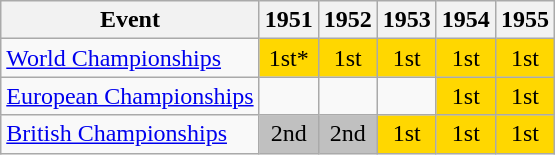<table class="wikitable">
<tr>
<th>Event</th>
<th>1951</th>
<th>1952</th>
<th>1953</th>
<th>1954</th>
<th>1955</th>
</tr>
<tr>
<td><a href='#'>World Championships</a></td>
<td align="center" bgcolor="gold">1st*</td>
<td align="center" bgcolor="gold">1st</td>
<td align="center" bgcolor="gold">1st</td>
<td align="center" bgcolor="gold">1st</td>
<td align="center" bgcolor="gold">1st</td>
</tr>
<tr>
<td><a href='#'>European Championships</a></td>
<td></td>
<td></td>
<td></td>
<td align="center" bgcolor="gold">1st</td>
<td align="center" bgcolor="gold">1st</td>
</tr>
<tr>
<td><a href='#'>British Championships</a></td>
<td align="center" bgcolor="silver">2nd</td>
<td align="center" bgcolor="silver">2nd</td>
<td align="center" bgcolor="gold">1st</td>
<td align="center" bgcolor="gold">1st</td>
<td align="center" bgcolor="gold">1st</td>
</tr>
</table>
